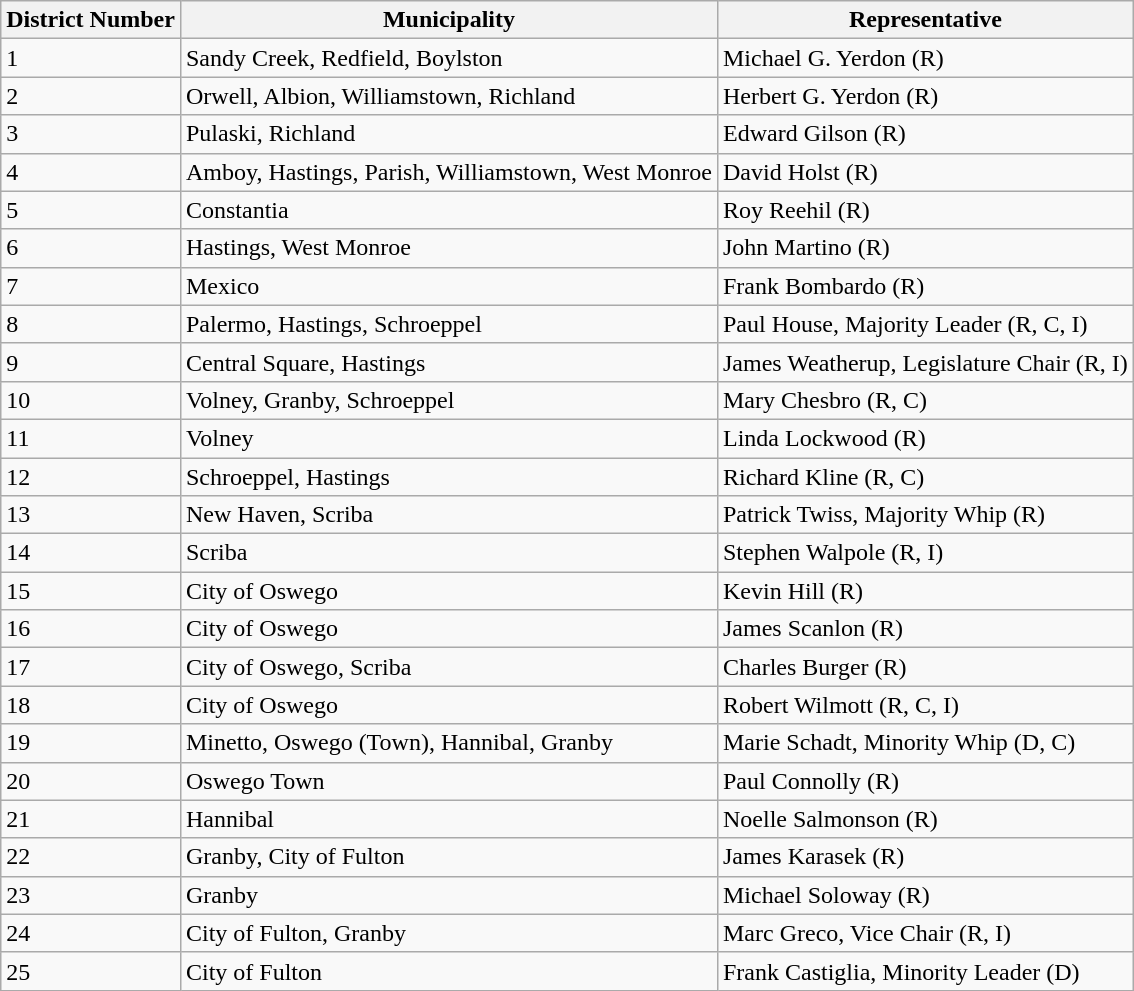<table class="wikitable">
<tr>
<th>District Number</th>
<th>Municipality</th>
<th>Representative</th>
</tr>
<tr>
<td>1</td>
<td>Sandy Creek, Redfield, Boylston</td>
<td>Michael G. Yerdon (R)</td>
</tr>
<tr>
<td>2</td>
<td>Orwell, Albion, Williamstown, Richland</td>
<td>Herbert G. Yerdon (R)</td>
</tr>
<tr>
<td>3</td>
<td>Pulaski, Richland</td>
<td>Edward Gilson (R)</td>
</tr>
<tr>
<td>4</td>
<td>Amboy, Hastings, Parish, Williamstown, West Monroe</td>
<td>David Holst (R)</td>
</tr>
<tr>
<td>5</td>
<td>Constantia</td>
<td>Roy Reehil (R)</td>
</tr>
<tr>
<td>6</td>
<td>Hastings, West Monroe</td>
<td>John Martino (R)</td>
</tr>
<tr>
<td>7</td>
<td>Mexico</td>
<td>Frank Bombardo (R)</td>
</tr>
<tr>
<td>8</td>
<td>Palermo, Hastings, Schroeppel</td>
<td>Paul House, Majority Leader (R, C, I)</td>
</tr>
<tr>
<td>9</td>
<td>Central Square, Hastings</td>
<td>James Weatherup, Legislature Chair (R, I)</td>
</tr>
<tr>
<td>10</td>
<td>Volney, Granby, Schroeppel</td>
<td>Mary Chesbro (R, C)</td>
</tr>
<tr>
<td>11</td>
<td>Volney</td>
<td>Linda Lockwood (R)</td>
</tr>
<tr>
<td>12</td>
<td>Schroeppel, Hastings</td>
<td>Richard Kline (R, C)</td>
</tr>
<tr>
<td>13</td>
<td>New Haven, Scriba</td>
<td>Patrick Twiss, Majority Whip (R)</td>
</tr>
<tr>
<td>14</td>
<td>Scriba</td>
<td>Stephen Walpole (R, I)</td>
</tr>
<tr>
<td>15</td>
<td>City of Oswego</td>
<td>Kevin Hill (R)</td>
</tr>
<tr>
<td>16</td>
<td>City of Oswego</td>
<td>James Scanlon (R)</td>
</tr>
<tr>
<td>17</td>
<td>City of Oswego, Scriba</td>
<td>Charles Burger (R)</td>
</tr>
<tr>
<td>18</td>
<td>City of Oswego</td>
<td>Robert Wilmott (R, C, I)</td>
</tr>
<tr>
<td>19</td>
<td>Minetto, Oswego (Town), Hannibal, Granby</td>
<td>Marie Schadt, Minority Whip (D, C)</td>
</tr>
<tr>
<td>20</td>
<td>Oswego Town</td>
<td>Paul Connolly (R)</td>
</tr>
<tr>
<td>21</td>
<td>Hannibal</td>
<td>Noelle Salmonson (R)</td>
</tr>
<tr>
<td>22</td>
<td>Granby, City of Fulton</td>
<td>James Karasek (R)</td>
</tr>
<tr>
<td>23</td>
<td>Granby</td>
<td>Michael Soloway (R)</td>
</tr>
<tr>
<td>24</td>
<td>City of Fulton, Granby</td>
<td>Marc Greco, Vice Chair (R, I)</td>
</tr>
<tr>
<td>25</td>
<td>City of Fulton</td>
<td>Frank Castiglia, Minority Leader (D)</td>
</tr>
</table>
